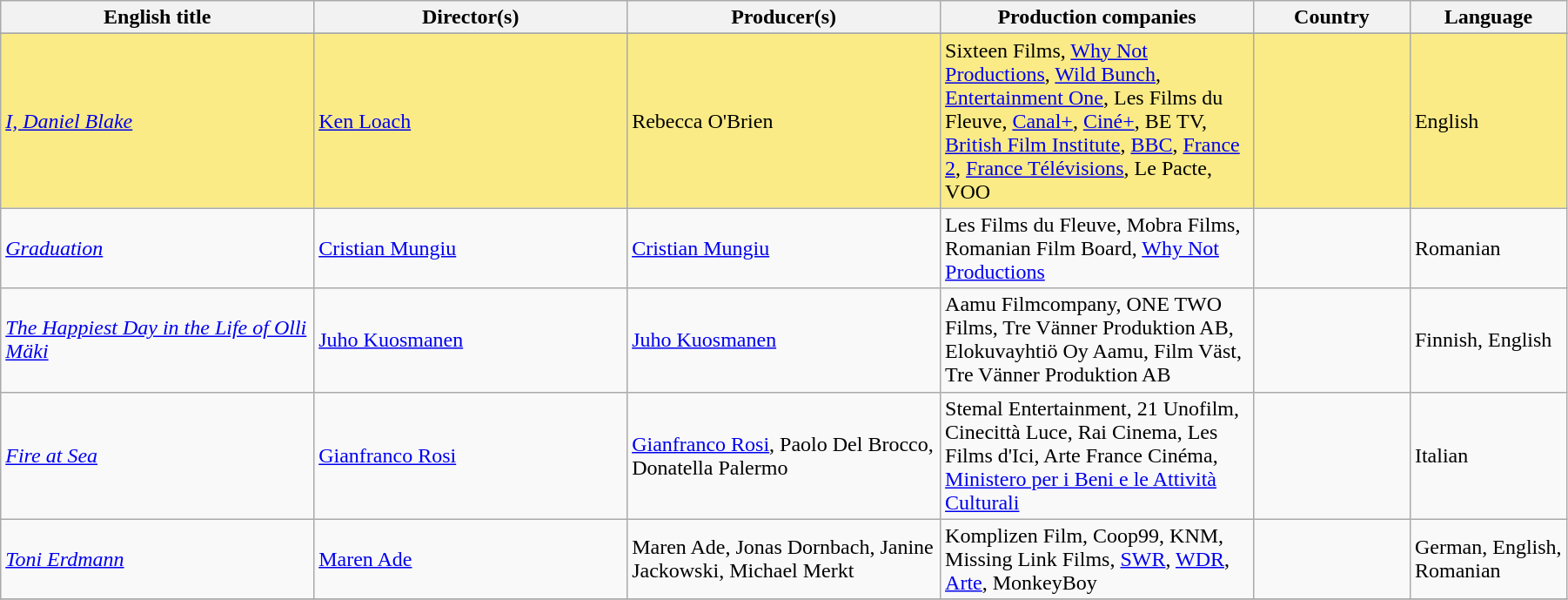<table class="sortable wikitable" width="95%" cellpadding="5">
<tr>
<th width="20%">English title</th>
<th width="20%">Director(s)</th>
<th width="20%">Producer(s)</th>
<th width="20%">Production companies</th>
<th width="10%">Country</th>
<th width="10%">Language</th>
</tr>
<tr>
</tr>
<tr style="background:#FAEB86">
<td><em><a href='#'>I, Daniel Blake</a></em></td>
<td><a href='#'>Ken Loach</a></td>
<td>Rebecca O'Brien</td>
<td>Sixteen Films, <a href='#'>Why Not Productions</a>, <a href='#'>Wild Bunch</a>, <a href='#'>Entertainment One</a>, Les Films du Fleuve, <a href='#'>Canal+</a>, <a href='#'>Ciné+</a>, BE TV, <a href='#'>British Film Institute</a>, <a href='#'>BBC</a>, <a href='#'>France 2</a>, <a href='#'>France Télévisions</a>, Le Pacte, VOO</td>
<td> </td>
<td>English</td>
</tr>
<tr>
<td><em><a href='#'>Graduation</a></em></td>
<td><a href='#'>Cristian Mungiu</a></td>
<td><a href='#'>Cristian Mungiu</a></td>
<td>Les Films du Fleuve, Mobra Films, Romanian Film Board, <a href='#'>Why Not Productions</a></td>
<td>  </td>
<td>Romanian</td>
</tr>
<tr>
<td><em><a href='#'>The Happiest Day in the Life of Olli Mäki</a></em></td>
<td><a href='#'>Juho Kuosmanen</a></td>
<td><a href='#'>Juho Kuosmanen</a></td>
<td>Aamu Filmcompany, ONE TWO Films, Tre Vänner Produktion AB, Elokuvayhtiö Oy Aamu, Film Väst, Tre Vänner Produktion AB</td>
<td>  </td>
<td>Finnish, English</td>
</tr>
<tr>
<td><em><a href='#'>Fire at Sea</a></em></td>
<td><a href='#'>Gianfranco Rosi</a></td>
<td><a href='#'>Gianfranco Rosi</a>, Paolo Del Brocco, Donatella Palermo</td>
<td>Stemal Entertainment, 21 Unofilm, Cinecittà Luce, Rai Cinema, Les Films d'Ici, Arte France Cinéma, <a href='#'>Ministero per i Beni e le Attività Culturali</a></td>
<td> </td>
<td>Italian</td>
</tr>
<tr>
<td><em><a href='#'>Toni Erdmann</a></em></td>
<td><a href='#'>Maren Ade</a></td>
<td>Maren Ade, Jonas Dornbach, Janine Jackowski, Michael Merkt</td>
<td>Komplizen Film, Coop99, KNM, Missing Link Films, <a href='#'>SWR</a>, <a href='#'>WDR</a>, <a href='#'>Arte</a>, MonkeyBoy</td>
<td> </td>
<td>German, English, Romanian</td>
</tr>
<tr>
</tr>
</table>
